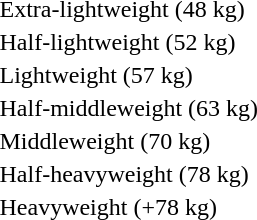<table>
<tr>
<td rowspan=2>Extra-lightweight (48 kg)</td>
<td rowspan=2></td>
<td rowspan=2></td>
<td></td>
</tr>
<tr>
<td></td>
</tr>
<tr>
<td rowspan=2>Half-lightweight (52 kg)</td>
<td rowspan=2></td>
<td rowspan=2></td>
<td></td>
</tr>
<tr>
<td></td>
</tr>
<tr>
<td rowspan=2>Lightweight (57 kg)</td>
<td rowspan=2></td>
<td rowspan=2></td>
<td></td>
</tr>
<tr>
<td></td>
</tr>
<tr>
<td rowspan=2>Half-middleweight (63 kg)</td>
<td rowspan=2></td>
<td rowspan=2></td>
<td></td>
</tr>
<tr>
<td></td>
</tr>
<tr>
<td rowspan=2>Middleweight (70 kg)</td>
<td rowspan=2></td>
<td rowspan=2></td>
<td></td>
</tr>
<tr>
<td></td>
</tr>
<tr>
<td>Half-heavyweight (78 kg)</td>
<td></td>
<td></td>
<td></td>
</tr>
<tr>
<td>Heavyweight (+78 kg)</td>
<td></td>
<td></td>
<td></td>
</tr>
</table>
